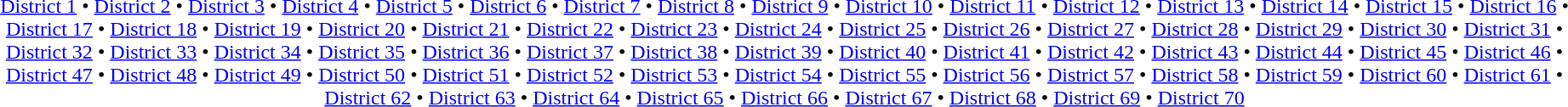<table id=toc class=toc summary=Contents>
<tr>
<td align=center><br><a href='#'>District 1</a> • <a href='#'>District 2</a> • <a href='#'>District 3</a> • <a href='#'>District 4</a> • <a href='#'>District 5</a> • <a href='#'>District 6</a> • <a href='#'>District 7</a> • <a href='#'>District 8</a> • <a href='#'>District 9</a> • <a href='#'>District 10</a> • <a href='#'>District 11</a> • <a href='#'>District 12</a> • <a href='#'>District 13</a> • <a href='#'>District 14</a> • <a href='#'>District 15</a> • <a href='#'>District 16</a> • <a href='#'>District 17</a> • <a href='#'>District 18</a> • <a href='#'>District 19</a> • <a href='#'>District 20</a> • <a href='#'>District 21</a> • <a href='#'>District 22</a> • <a href='#'>District 23</a> • <a href='#'>District 24</a> • <a href='#'>District 25</a> • <a href='#'>District 26</a> • <a href='#'>District 27</a> • <a href='#'>District 28</a> • <a href='#'>District 29</a> • <a href='#'>District 30</a> • <a href='#'>District 31</a> • <a href='#'>District 32</a> • <a href='#'>District 33</a> • <a href='#'>District 34</a> • <a href='#'>District 35</a> • <a href='#'>District 36</a> • <a href='#'>District 37</a> • <a href='#'>District 38</a> • <a href='#'>District 39</a> • <a href='#'>District 40</a> • <a href='#'>District 41</a> • <a href='#'>District 42</a> • <a href='#'>District 43</a> • <a href='#'>District 44</a> • <a href='#'>District 45</a> • <a href='#'>District 46</a> • <a href='#'>District 47</a> • <a href='#'>District 48</a> • <a href='#'>District 49</a> • <a href='#'>District 50</a> • <a href='#'>District 51</a> • <a href='#'>District 52</a> • <a href='#'>District 53</a> • <a href='#'>District 54</a> • <a href='#'>District 55</a> • <a href='#'>District 56</a> • <a href='#'>District 57</a> • <a href='#'>District 58</a> • <a href='#'>District 59</a> • <a href='#'>District 60</a> • <a href='#'>District 61</a> • <a href='#'>District 62</a> • <a href='#'>District 63</a> • <a href='#'>District 64</a> • <a href='#'>District 65</a> • <a href='#'>District 66</a> • <a href='#'>District 67</a> • <a href='#'>District 68</a> • <a href='#'>District 69</a> • <a href='#'>District 70</a></td>
</tr>
</table>
